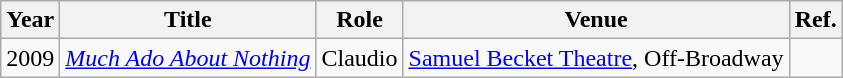<table class="wikitable">
<tr>
<th>Year</th>
<th>Title</th>
<th>Role</th>
<th>Venue</th>
<th class="unsortable">Ref.</th>
</tr>
<tr>
<td>2009</td>
<td><em><a href='#'>Much Ado About Nothing</a></em></td>
<td>Claudio</td>
<td><a href='#'>Samuel Becket Theatre</a>, Off-Broadway</td>
<td></td>
</tr>
</table>
